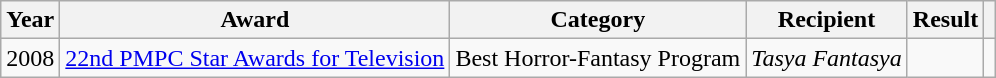<table class="wikitable">
<tr>
<th>Year</th>
<th>Award</th>
<th>Category</th>
<th>Recipient</th>
<th>Result</th>
<th></th>
</tr>
<tr>
<td>2008</td>
<td><a href='#'>22nd PMPC Star Awards for Television</a></td>
<td>Best Horror-Fantasy Program</td>
<td><em>Tasya Fantasya</em></td>
<td></td>
<td></td>
</tr>
</table>
